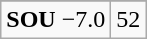<table class="wikitable">
<tr align="center">
</tr>
<tr align="center">
<td><strong>SOU</strong> −7.0</td>
<td>52</td>
</tr>
</table>
